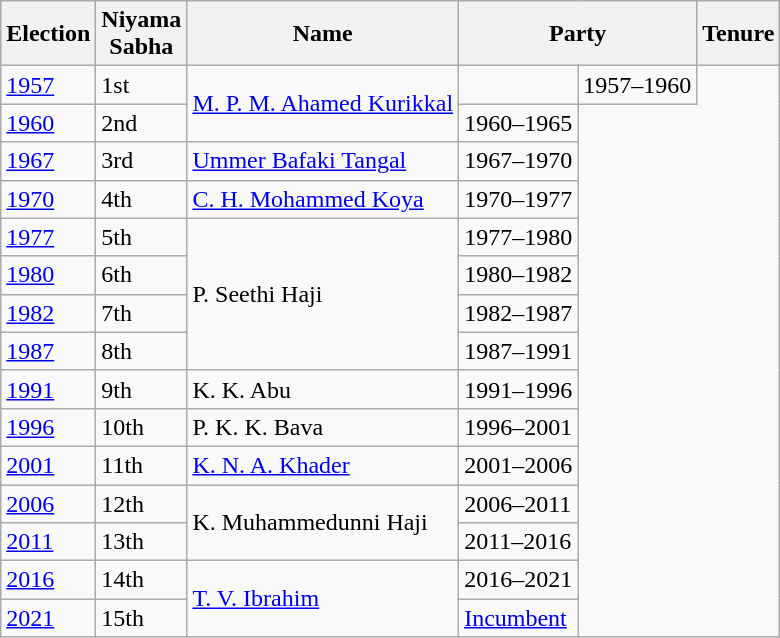<table class="wikitable sortable">
<tr>
<th>Election</th>
<th>Niyama<br>Sabha</th>
<th>Name</th>
<th colspan=2>Party</th>
<th>Tenure</th>
</tr>
<tr>
<td><a href='#'>1957</a></td>
<td>1st</td>
<td rowspan="2"><a href='#'>M. P. M. Ahamed Kurikkal</a></td>
<td></td>
<td>1957–1960</td>
</tr>
<tr>
<td><a href='#'>1960</a></td>
<td>2nd</td>
<td>1960–1965</td>
</tr>
<tr>
<td><a href='#'>1967</a></td>
<td>3rd</td>
<td><a href='#'>Ummer Bafaki Tangal</a></td>
<td>1967–1970</td>
</tr>
<tr>
<td><a href='#'>1970</a></td>
<td>4th</td>
<td><a href='#'>C. H. Mohammed Koya</a></td>
<td>1970–1977</td>
</tr>
<tr>
<td><a href='#'>1977</a></td>
<td>5th</td>
<td rowspan="4">P. Seethi Haji</td>
<td>1977–1980</td>
</tr>
<tr>
<td><a href='#'>1980</a></td>
<td>6th</td>
<td>1980–1982</td>
</tr>
<tr>
<td><a href='#'>1982</a></td>
<td>7th</td>
<td>1982–1987</td>
</tr>
<tr>
<td><a href='#'>1987</a></td>
<td>8th</td>
<td>1987–1991</td>
</tr>
<tr>
<td><a href='#'>1991</a></td>
<td>9th</td>
<td>K. K. Abu</td>
<td>1991–1996</td>
</tr>
<tr>
<td><a href='#'>1996</a></td>
<td>10th</td>
<td>P. K. K. Bava</td>
<td>1996–2001</td>
</tr>
<tr>
<td><a href='#'>2001</a></td>
<td>11th</td>
<td><a href='#'>K. N. A. Khader</a></td>
<td>2001–2006</td>
</tr>
<tr>
<td><a href='#'>2006</a></td>
<td>12th</td>
<td rowspan="2">K. Muhammedunni Haji</td>
<td>2006–2011</td>
</tr>
<tr>
<td><a href='#'>2011</a></td>
<td>13th</td>
<td>2011–2016</td>
</tr>
<tr>
<td><a href='#'>2016</a></td>
<td>14th</td>
<td rowspan="2"><a href='#'>T. V. Ibrahim</a></td>
<td>2016–2021</td>
</tr>
<tr>
<td><a href='#'>2021</a></td>
<td>15th</td>
<td><a href='#'>Incumbent</a></td>
</tr>
</table>
